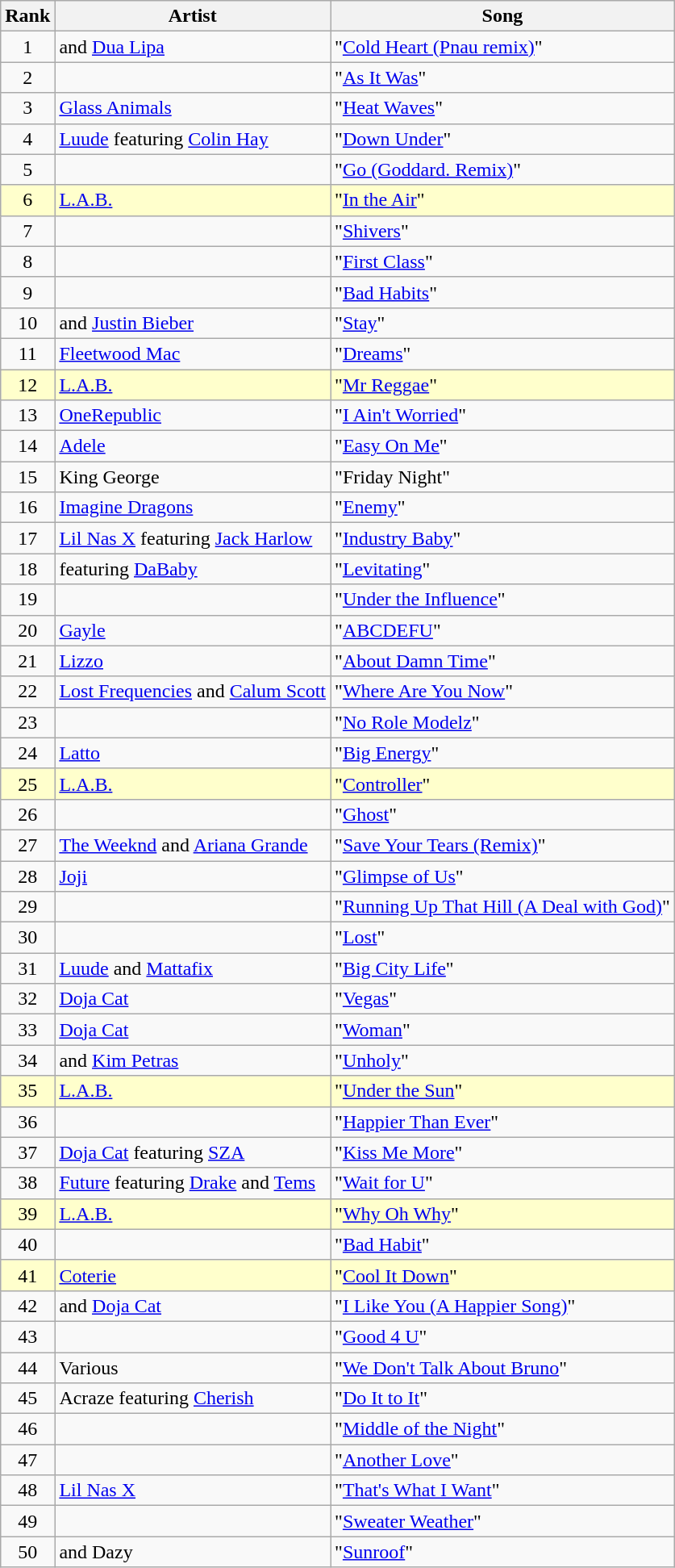<table class="wikitable sortable">
<tr>
<th>Rank</th>
<th>Artist</th>
<th>Song</th>
</tr>
<tr>
<td align="center">1</td>
<td> and <a href='#'>Dua Lipa</a></td>
<td>"<a href='#'>Cold Heart (Pnau remix)</a>"</td>
</tr>
<tr>
<td align="center">2</td>
<td></td>
<td>"<a href='#'>As It Was</a>"</td>
</tr>
<tr>
<td align="center">3</td>
<td><a href='#'>Glass Animals</a></td>
<td>"<a href='#'>Heat Waves</a>"</td>
</tr>
<tr>
<td align="center">4</td>
<td><a href='#'>Luude</a> featuring <a href='#'>Colin Hay</a></td>
<td>"<a href='#'>Down Under</a>"</td>
</tr>
<tr>
<td align="center">5</td>
<td></td>
<td>"<a href='#'>Go (Goddard. Remix)</a>"</td>
</tr>
<tr bgcolor="#FFFFCC">
<td align="center">6</td>
<td><a href='#'>L.A.B.</a></td>
<td>"<a href='#'>In the Air</a>"</td>
</tr>
<tr>
<td align="center">7</td>
<td></td>
<td>"<a href='#'>Shivers</a>"</td>
</tr>
<tr>
<td align="center">8</td>
<td></td>
<td>"<a href='#'>First Class</a>"</td>
</tr>
<tr>
<td align="center">9</td>
<td></td>
<td>"<a href='#'>Bad Habits</a>"</td>
</tr>
<tr>
<td align="center">10</td>
<td> and <a href='#'>Justin Bieber</a></td>
<td>"<a href='#'>Stay</a>"</td>
</tr>
<tr>
<td align="center">11</td>
<td><a href='#'>Fleetwood Mac</a></td>
<td>"<a href='#'>Dreams</a>"</td>
</tr>
<tr bgcolor="#FFFFCC">
<td align="center">12</td>
<td><a href='#'>L.A.B.</a></td>
<td>"<a href='#'>Mr Reggae</a>"</td>
</tr>
<tr>
<td align="center">13</td>
<td><a href='#'>OneRepublic</a></td>
<td>"<a href='#'>I Ain't Worried</a>"</td>
</tr>
<tr>
<td align="center">14</td>
<td><a href='#'>Adele</a></td>
<td>"<a href='#'>Easy On Me</a>"</td>
</tr>
<tr>
<td align="center">15</td>
<td>King George</td>
<td>"Friday Night"</td>
</tr>
<tr>
<td align="center">16</td>
<td><a href='#'>Imagine Dragons</a></td>
<td>"<a href='#'>Enemy</a>"</td>
</tr>
<tr>
<td align="center">17</td>
<td><a href='#'>Lil Nas X</a> featuring <a href='#'>Jack Harlow</a></td>
<td>"<a href='#'>Industry Baby</a>"</td>
</tr>
<tr>
<td align="center">18</td>
<td> featuring <a href='#'>DaBaby</a></td>
<td>"<a href='#'>Levitating</a>"</td>
</tr>
<tr>
<td align="center">19</td>
<td></td>
<td>"<a href='#'>Under the Influence</a>"</td>
</tr>
<tr>
<td align="center">20</td>
<td><a href='#'>Gayle</a></td>
<td>"<a href='#'>ABCDEFU</a>"</td>
</tr>
<tr>
<td align="center">21</td>
<td><a href='#'>Lizzo</a></td>
<td>"<a href='#'>About Damn Time</a>"</td>
</tr>
<tr>
<td align="center">22</td>
<td><a href='#'>Lost Frequencies</a> and <a href='#'>Calum Scott</a></td>
<td>"<a href='#'>Where Are You Now</a>"</td>
</tr>
<tr>
<td align="center">23</td>
<td></td>
<td>"<a href='#'>No Role Modelz</a>"</td>
</tr>
<tr>
<td align="center">24</td>
<td><a href='#'>Latto</a></td>
<td>"<a href='#'>Big Energy</a>"</td>
</tr>
<tr bgcolor="#FFFFCC">
<td align="center">25</td>
<td><a href='#'>L.A.B.</a></td>
<td>"<a href='#'>Controller</a>"</td>
</tr>
<tr>
<td align="center">26</td>
<td></td>
<td>"<a href='#'>Ghost</a>"</td>
</tr>
<tr>
<td align="center">27</td>
<td><a href='#'>The Weeknd</a> and <a href='#'>Ariana Grande</a></td>
<td>"<a href='#'>Save Your Tears (Remix)</a>"</td>
</tr>
<tr>
<td align="center">28</td>
<td><a href='#'>Joji</a></td>
<td>"<a href='#'>Glimpse of Us</a>"</td>
</tr>
<tr>
<td align="center">29</td>
<td></td>
<td>"<a href='#'>Running Up That Hill (A Deal with God)</a>"</td>
</tr>
<tr>
<td align="center">30</td>
<td></td>
<td>"<a href='#'>Lost</a>"</td>
</tr>
<tr>
<td align="center">31</td>
<td><a href='#'>Luude</a> and <a href='#'>Mattafix</a></td>
<td>"<a href='#'>Big City Life</a>"</td>
</tr>
<tr>
<td align="center">32</td>
<td><a href='#'>Doja Cat</a></td>
<td>"<a href='#'>Vegas</a>"</td>
</tr>
<tr>
<td align="center">33</td>
<td><a href='#'>Doja Cat</a></td>
<td>"<a href='#'>Woman</a>"</td>
</tr>
<tr>
<td align="center">34</td>
<td> and <a href='#'>Kim Petras</a></td>
<td>"<a href='#'>Unholy</a>"</td>
</tr>
<tr bgcolor="#FFFFCC">
<td align="center">35</td>
<td><a href='#'>L.A.B.</a></td>
<td>"<a href='#'>Under the Sun</a>"</td>
</tr>
<tr>
<td align="center">36</td>
<td></td>
<td>"<a href='#'>Happier Than Ever</a>"</td>
</tr>
<tr>
<td align="center">37</td>
<td><a href='#'>Doja Cat</a> featuring <a href='#'>SZA</a></td>
<td>"<a href='#'>Kiss Me More</a>"</td>
</tr>
<tr>
<td align="center">38</td>
<td><a href='#'>Future</a> featuring <a href='#'>Drake</a> and <a href='#'>Tems</a></td>
<td>"<a href='#'>Wait for U</a>"</td>
</tr>
<tr bgcolor="#FFFFCC">
<td align="center">39</td>
<td><a href='#'>L.A.B.</a></td>
<td>"<a href='#'>Why Oh Why</a>"</td>
</tr>
<tr>
<td align="center">40</td>
<td></td>
<td>"<a href='#'>Bad Habit</a>"</td>
</tr>
<tr bgcolor="#FFFFCC">
<td align="center">41</td>
<td><a href='#'>Coterie</a></td>
<td>"<a href='#'>Cool It Down</a>"</td>
</tr>
<tr>
<td align="center">42</td>
<td> and <a href='#'>Doja Cat</a></td>
<td>"<a href='#'>I Like You (A Happier Song)</a>"</td>
</tr>
<tr>
<td align="center">43</td>
<td></td>
<td>"<a href='#'>Good 4 U</a>"</td>
</tr>
<tr>
<td align="center">44</td>
<td>Various</td>
<td>"<a href='#'>We Don't Talk About Bruno</a>"</td>
</tr>
<tr>
<td align="center">45</td>
<td>Acraze featuring <a href='#'>Cherish</a></td>
<td>"<a href='#'>Do It to It</a>"</td>
</tr>
<tr>
<td align="center">46</td>
<td></td>
<td>"<a href='#'>Middle of the Night</a>"</td>
</tr>
<tr>
<td align="center">47</td>
<td></td>
<td>"<a href='#'>Another Love</a>"</td>
</tr>
<tr>
<td align="center">48</td>
<td><a href='#'>Lil Nas X</a></td>
<td>"<a href='#'>That's What I Want</a>"</td>
</tr>
<tr>
<td align="center">49</td>
<td></td>
<td>"<a href='#'>Sweater Weather</a>"</td>
</tr>
<tr>
<td align="center">50</td>
<td> and Dazy</td>
<td>"<a href='#'>Sunroof</a>"</td>
</tr>
</table>
